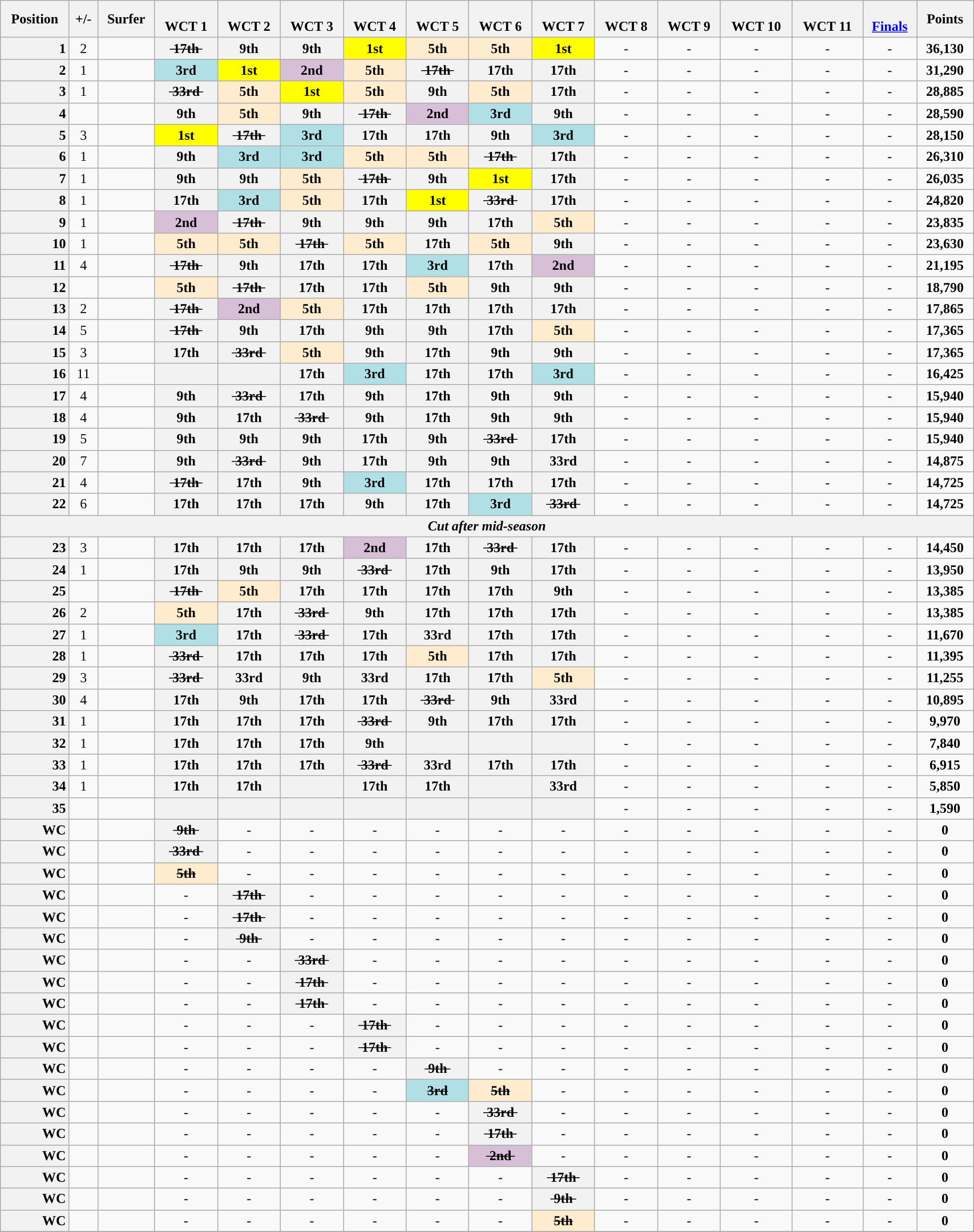<table class="wikitable" style="width:90%; text-align: center">
<tr>
<th>Position</th>
<th>+/-</th>
<th>Surfer</th>
<th><br>WCT 1</th>
<th><br>WCT 2</th>
<th><br>WCT 3</th>
<th><br>WCT 4</th>
<th><br>WCT 5</th>
<th><br>WCT 6</th>
<th><br>WCT 7</th>
<th><br>WCT 8</th>
<th><br>WCT 9</th>
<th><br>WCT 10</th>
<th><br>WCT 11</th>
<th><br><a href='#'>Finals</a></th>
<th>Points</th>
</tr>
<tr>
<th style="text-align:right;">1</th>
<td style="background:">2</td>
<td style="text-align:left;"></td>
<th><s> 17th </s></th>
<th> 9th </th>
<th> 9th </th>
<th style="background:yellow;"> 1st </th>
<th style="background:#ffebcd;"> 5th </th>
<th style="background:#ffebcd;"> 5th </th>
<th style="background:yellow;"> 1st </th>
<td>-</td>
<td>-</td>
<td>-</td>
<td>-</td>
<td>-</td>
<td><strong>36,130</strong></td>
</tr>
<tr>
<th style="text-align:right;">2</th>
<td style="background:">1</td>
<td style="text-align:left;"></td>
<th style="background:#b0e0e6;"> 3rd </th>
<th style="background:yellow;"> 1st </th>
<th style="background:thistle;"> 2nd </th>
<th style="background:#ffebcd;"> 5th </th>
<th><s> 17th </s></th>
<th> 17th </th>
<th> 17th </th>
<td>-</td>
<td>-</td>
<td>-</td>
<td>-</td>
<td>-</td>
<td><strong>31,290</strong></td>
</tr>
<tr>
<th style="text-align:right;">3</th>
<td style="background:">1</td>
<td style="text-align:left;"></td>
<th><s> 33rd </s></th>
<th style="background:#ffebcd;"> 5th </th>
<th style="background:yellow;"> 1st </th>
<th style="background:#ffebcd;"> 5th </th>
<th> 9th </th>
<th style="background:#ffebcd;"> 5th </th>
<th> 17th </th>
<td>-</td>
<td>-</td>
<td>-</td>
<td>-</td>
<td>-</td>
<td><strong>28,885</strong></td>
</tr>
<tr>
<th style="text-align:right;">4</th>
<td></td>
<td style="text-align:left;"></td>
<th> 9th </th>
<th style="background:#ffebcd;"> 5th </th>
<th> 9th </th>
<th><s> 17th </s></th>
<th style="background:thistle;"> 2nd </th>
<th style="background:#b0e0e6;"> 3rd </th>
<th> 9th </th>
<td>-</td>
<td>-</td>
<td>-</td>
<td>-</td>
<td>-</td>
<td><strong>28,590</strong></td>
</tr>
<tr>
<th style="text-align:right;">5</th>
<td style="background:">3</td>
<td style="text-align:left;"></td>
<th style="background:yellow;"> 1st </th>
<th><s> 17th </s></th>
<th style="background:#b0e0e6;"> 3rd </th>
<th> 17th </th>
<th> 17th </th>
<th> 9th </th>
<th style="background:#b0e0e6;"> 3rd </th>
<td>-</td>
<td>-</td>
<td>-</td>
<td>-</td>
<td>-</td>
<td><strong>28,150</strong></td>
</tr>
<tr>
<th style="text-align:right;">6</th>
<td style="background:">1</td>
<td style="text-align:left;"></td>
<th> 9th </th>
<th style="background:#b0e0e6;"> 3rd </th>
<th style="background:#b0e0e6;"> 3rd </th>
<th style="background:#ffebcd;"> 5th </th>
<th style="background:#ffebcd;"> 5th </th>
<th><s> 17th </s></th>
<th> 17th </th>
<td>-</td>
<td>-</td>
<td>-</td>
<td>-</td>
<td>-</td>
<td><strong>26,310</strong></td>
</tr>
<tr>
<th style="text-align:right;">7</th>
<td style="background:">1</td>
<td style="text-align:left;background:"></td>
<th> 9th </th>
<th> 9th </th>
<th style="background:#ffebcd;"> 5th </th>
<th><s> 17th </s></th>
<th> 9th </th>
<th style="background:yellow;"> 1st </th>
<th> 17th </th>
<td>-</td>
<td>-</td>
<td>-</td>
<td>-</td>
<td>-</td>
<td><strong>26,035</strong></td>
</tr>
<tr>
<th style="text-align:right;">8</th>
<td style="background:">1</td>
<td style="text-align:left;"></td>
<th> 17th </th>
<th style="background:#b0e0e6;"> 3rd </th>
<th style="background:#ffebcd;"> 5th </th>
<th> 17th </th>
<th style="background:yellow;"> 1st </th>
<th><s> 33rd </s></th>
<th> 17th </th>
<td>-</td>
<td>-</td>
<td>-</td>
<td>-</td>
<td>-</td>
<td><strong>24,820</strong></td>
</tr>
<tr>
<th style="text-align:right;">9</th>
<td style="background:">1</td>
<td style="text-align:left;"></td>
<th style="background:thistle;"> 2nd </th>
<th><s> 17th </s></th>
<th> 9th </th>
<th> 9th </th>
<th> 9th </th>
<th> 17th </th>
<th style="background:#ffebcd;"> 5th </th>
<td>-</td>
<td>-</td>
<td>-</td>
<td>-</td>
<td>-</td>
<td><strong>23,835</strong></td>
</tr>
<tr>
<th style="text-align:right;">10</th>
<td style="background:">1</td>
<td style="text-align:left;"></td>
<th style="background:#ffebcd;"> 5th </th>
<th style="background:#ffebcd;"> 5th </th>
<th><s> 17th </s></th>
<th style="background:#ffebcd;"> 5th </th>
<th> 17th </th>
<th style="background:#ffebcd;"> 5th </th>
<th> 9th </th>
<td>-</td>
<td>-</td>
<td>-</td>
<td>-</td>
<td>-</td>
<td><strong>23,630</strong></td>
</tr>
<tr>
<th style="text-align:right;">11</th>
<td style="background:">4</td>
<td style="text-align:left;"></td>
<th><s> 17th </s></th>
<th> 9th </th>
<th> 17th </th>
<th> 17th </th>
<th style="background:#b0e0e6;"> 3rd </th>
<th> 17th </th>
<th style="background:thistle;"> 2nd </th>
<td>-</td>
<td>-</td>
<td>-</td>
<td>-</td>
<td>-</td>
<td><strong>21,195</strong></td>
</tr>
<tr>
<th style="text-align:right;">12</th>
<td></td>
<td style="text-align:left;"></td>
<th style="background:#ffebcd;"> 5th </th>
<th><s> 17th </s></th>
<th> 17th </th>
<th> 17th </th>
<th style="background:#ffebcd;"> 5th </th>
<th> 9th </th>
<th> 9th </th>
<td>-</td>
<td>-</td>
<td>-</td>
<td>-</td>
<td>-</td>
<td><strong>18,790</strong></td>
</tr>
<tr>
<th style="text-align:right;">13</th>
<td style="background:">2</td>
<td style="text-align:left;"></td>
<th><s> 17th </s></th>
<th style="background:thistle;"> 2nd </th>
<th style="background:#ffebcd;"> 5th </th>
<th> 17th </th>
<th> 17th </th>
<th> 17th </th>
<th> 17th </th>
<td>-</td>
<td>-</td>
<td>-</td>
<td>-</td>
<td>-</td>
<td><strong>17,865</strong></td>
</tr>
<tr>
<th style="text-align:right;">14</th>
<td style="background:">5</td>
<td style="text-align:left;"></td>
<th><s> 17th </s></th>
<th> 9th </th>
<th> 17th </th>
<th> 9th </th>
<th> 9th </th>
<th> 17th </th>
<th style="background:#ffebcd;"> 5th </th>
<td>-</td>
<td>-</td>
<td>-</td>
<td>-</td>
<td>-</td>
<td><strong>17,365</strong></td>
</tr>
<tr>
<th style="text-align:right;">15</th>
<td style="background:">3</td>
<td style="text-align:left;"></td>
<th> 17th </th>
<th><s> 33rd </s></th>
<th style="background:#ffebcd;"> 5th </th>
<th> 9th </th>
<th> 17th </th>
<th> 9th </th>
<th> 9th </th>
<td>-</td>
<td>-</td>
<td>-</td>
<td>-</td>
<td>-</td>
<td><strong>17,365</strong></td>
</tr>
<tr>
<th style="text-align:right;">16</th>
<td style="background:">11</td>
<td style="text-align:left;"></td>
<th>  </th>
<th>  </th>
<th> 17th </th>
<th style="background:#b0e0e6;"> 3rd </th>
<th> 17th </th>
<th> 17th </th>
<th style="background:#b0e0e6;"> 3rd </th>
<td>-</td>
<td>-</td>
<td>-</td>
<td>-</td>
<td>-</td>
<td><strong>16,425</strong></td>
</tr>
<tr>
<th style="text-align:right;">17</th>
<td style="background:">4</td>
<td style="text-align:left;background"></td>
<th> 9th </th>
<th><s> 33rd </s></th>
<th> 17th </th>
<th> 9th </th>
<th> 17th </th>
<th> 9th </th>
<th> 9th </th>
<td>-</td>
<td>-</td>
<td>-</td>
<td>-</td>
<td>-</td>
<td><strong>15,940</strong></td>
</tr>
<tr>
<th style="text-align:right;background:">18</th>
<td style="background:">4</td>
<td style="text-align:left;background:"></td>
<th> 9th </th>
<th> 17th </th>
<th><s> 33rd </s></th>
<th> 9th </th>
<th> 17th </th>
<th> 9th </th>
<th> 9th </th>
<td>-</td>
<td>-</td>
<td>-</td>
<td>-</td>
<td>-</td>
<td><strong>15,940</strong></td>
</tr>
<tr>
<th style="text-align:right;">19</th>
<td style="background:">5</td>
<td style="text-align:left;"></td>
<th> 9th </th>
<th> 9th </th>
<th> 9th </th>
<th> 17th </th>
<th> 9th </th>
<th><s> 33rd </s></th>
<th> 17th </th>
<td>-</td>
<td>-</td>
<td>-</td>
<td>-</td>
<td>-</td>
<td><strong>15,940</strong></td>
</tr>
<tr>
<th style="text-align:right;">20</th>
<td style="background:">7</td>
<td style="text-align:left;"></td>
<th> 9th </th>
<th><s> 33rd </s></th>
<th> 9th </th>
<th> 17th </th>
<th> 9th </th>
<th> 9th </th>
<th> 33rd </th>
<td>-</td>
<td>-</td>
<td>-</td>
<td>-</td>
<td>-</td>
<td><strong>14,875</strong></td>
</tr>
<tr>
<th style="text-align:right;">21</th>
<td style="background:">4</td>
<td style="text-align:left;"></td>
<th><s> 17th </s></th>
<th> 17th </th>
<th> 9th </th>
<th style="background:#b0e0e6;"> 3rd </th>
<th> 17th </th>
<th> 17th </th>
<th> 17th </th>
<td>-</td>
<td>-</td>
<td>-</td>
<td>-</td>
<td>-</td>
<td><strong>14,725</strong></td>
</tr>
<tr>
<th style="text-align:right;">22</th>
<td style="background:">6</td>
<td style="text-align:left;"></td>
<th> 17th </th>
<th> 17th </th>
<th> 17th </th>
<th> 9th </th>
<th> 17th </th>
<th style="background:#b0e0e6;"> 3rd </th>
<th><s> 33rd </s></th>
<td>-</td>
<td>-</td>
<td>-</td>
<td>-</td>
<td>-</td>
<td><strong>14,725</strong></td>
</tr>
<tr>
<th colspan="16"><em>Cut after mid-season</em></th>
</tr>
<tr>
<th style="text-align:right;">23</th>
<td style="background:">3</td>
<td style="text-align:left;"></td>
<th> 17th </th>
<th> 17th </th>
<th> 17th </th>
<th style="background:thistle;"> 2nd </th>
<th> 17th </th>
<th><s> 33rd </s></th>
<th> 17th </th>
<td>-</td>
<td>-</td>
<td>-</td>
<td>-</td>
<td>-</td>
<td><strong>14,450</strong></td>
</tr>
<tr>
<th style="text-align:right;">24</th>
<td style="background:">1</td>
<td style="text-align:left;"></td>
<th> 17th </th>
<th> 9th </th>
<th> 9th </th>
<th><s> 33rd </s></th>
<th> 17th </th>
<th> 9th </th>
<th> 17th </th>
<td>-</td>
<td>-</td>
<td>-</td>
<td>-</td>
<td>-</td>
<td><strong>13,950</strong></td>
</tr>
<tr>
<th style="text-align:right;">25</th>
<td></td>
<td style="text-align:left;"></td>
<th><s> 17th </s></th>
<th style="background:#ffebcd;"> 5th </th>
<th> 17th </th>
<th> 17th </th>
<th> 17th </th>
<th> 17th </th>
<th> 9th </th>
<td>-</td>
<td>-</td>
<td>-</td>
<td>-</td>
<td>-</td>
<td><strong>13,385</strong></td>
</tr>
<tr>
<th style="text-align:right;">26</th>
<td style="background:">2</td>
<td style="text-align:left;"></td>
<th style="background:#ffebcd;"> 5th </th>
<th> 17th </th>
<th><s> 33rd </s></th>
<th> 9th </th>
<th> 17th </th>
<th> 17th </th>
<th> 17th </th>
<td>-</td>
<td>-</td>
<td>-</td>
<td>-</td>
<td>-</td>
<td><strong>13,385</strong></td>
</tr>
<tr>
<th style="text-align:right;">27</th>
<td style="background:">1</td>
<td style="text-align:left;"></td>
<th style="background:#b0e0e6;"> 3rd </th>
<th> 17th </th>
<th><s> 33rd </s></th>
<th> 17th </th>
<th> 33rd </th>
<th> 17th </th>
<th> 17th </th>
<td>-</td>
<td>-</td>
<td>-</td>
<td>-</td>
<td>-</td>
<td><strong>11,670</strong></td>
</tr>
<tr>
<th style="text-align:right;">28</th>
<td style="background:">1</td>
<td style="text-align:left;"></td>
<th><s> 33rd </s></th>
<th> 17th </th>
<th> 17th </th>
<th> 17th </th>
<th style="background:#ffebcd;"> 5th </th>
<th> 17th </th>
<th> 17th </th>
<td>-</td>
<td>-</td>
<td>-</td>
<td>-</td>
<td>-</td>
<td><strong>11,395</strong></td>
</tr>
<tr>
<th style="text-align:right;">29</th>
<td style="background:">3</td>
<td style="text-align:left;"></td>
<th><s> 33rd </s></th>
<th> 33rd </th>
<th> 9th </th>
<th> 33rd </th>
<th> 17th </th>
<th> 17th </th>
<th style="background:#ffebcd;"> 5th </th>
<td>-</td>
<td>-</td>
<td>-</td>
<td>-</td>
<td>-</td>
<td><strong>11,255</strong></td>
</tr>
<tr>
<th style="text-align:right;">30</th>
<td style="background:">4</td>
<td style="text-align:left;"></td>
<th> 17th </th>
<th> 9th </th>
<th> 17th </th>
<th> 17th </th>
<th><s> 33rd </s></th>
<th> 9th </th>
<th> 33rd </th>
<td>-</td>
<td>-</td>
<td>-</td>
<td>-</td>
<td>-</td>
<td><strong>10,895</strong></td>
</tr>
<tr>
<th style="text-align:right;">31</th>
<td style="background:">1</td>
<td style="text-align:left;background:"></td>
<th> 17th </th>
<th> 17th </th>
<th> 17th </th>
<th><s> 33rd </s></th>
<th> 9th </th>
<th> 17th </th>
<th> 17th </th>
<td>-</td>
<td>-</td>
<td>-</td>
<td>-</td>
<td>-</td>
<td><strong>9,970</strong></td>
</tr>
<tr>
<th style="text-align:right;">32</th>
<td style="background:">1</td>
<td style="text-align:left;"></td>
<th> 17th </th>
<th> 17th </th>
<th> 17th </th>
<th> 9th </th>
<th>  </th>
<th>  </th>
<th>  </th>
<td>-</td>
<td>-</td>
<td>-</td>
<td>-</td>
<td>-</td>
<td><strong>7,840</strong></td>
</tr>
<tr>
<th style="text-align:right;">33</th>
<td style="background:">1</td>
<td style="text-align:left;"></td>
<th> 17th </th>
<th> 17th </th>
<th> 17th </th>
<th><s> 33rd </s></th>
<th> 33rd </th>
<th> 17th </th>
<th> 17th </th>
<td>-</td>
<td>-</td>
<td>-</td>
<td>-</td>
<td>-</td>
<td><strong>6,915</strong></td>
</tr>
<tr>
<th style="text-align:right;">34</th>
<td style="background:">1</td>
<td style="text-align:left;"></td>
<th> 17th </th>
<th> 17th </th>
<th>  </th>
<th> 17th </th>
<th> 17th </th>
<th>  </th>
<th> 33rd </th>
<td>-</td>
<td>-</td>
<td>-</td>
<td>-</td>
<td>-</td>
<td><strong>5,850</strong></td>
</tr>
<tr>
<th style="text-align:right;">35</th>
<td></td>
<td style="text-align:left;"></td>
<th>  </th>
<th>  </th>
<th>  </th>
<th>  </th>
<th>  </th>
<th>  </th>
<th>  </th>
<td>-</td>
<td>-</td>
<td>-</td>
<td>-</td>
<td>-</td>
<td><strong>1,590</strong></td>
</tr>
<tr>
<th style="text-align:right;">WC</th>
<td></td>
<td style="text-align:left;"> <span></span></td>
<th><s> 9th </s></th>
<td>-</td>
<td>-</td>
<td>-</td>
<td>-</td>
<td>-</td>
<td>-</td>
<td>-</td>
<td>-</td>
<td>-</td>
<td>-</td>
<td>-</td>
<td><strong>0</strong></td>
</tr>
<tr>
<th style="text-align:right;">WC</th>
<td></td>
<td style="text-align:left;"></td>
<th><s> 33rd </s></th>
<td>-</td>
<td>-</td>
<td>-</td>
<td>-</td>
<td>-</td>
<td>-</td>
<td>-</td>
<td>-</td>
<td>-</td>
<td>-</td>
<td>-</td>
<td><strong>0</strong></td>
</tr>
<tr>
<th style="text-align:right;">WC</th>
<td></td>
<td style="text-align:left;"></td>
<th style="background:#ffebcd;"> <s>5th</s> </th>
<td>-</td>
<td>-</td>
<td>-</td>
<td>-</td>
<td>-</td>
<td>-</td>
<td>-</td>
<td>-</td>
<td>-</td>
<td>-</td>
<td>-</td>
<td><strong>0</strong></td>
</tr>
<tr>
<th style="text-align:right;">WC</th>
<td></td>
<td style="text-align:left;"></td>
<td>-</td>
<th><s> 17th </s></th>
<td>-</td>
<td>-</td>
<td>-</td>
<td>-</td>
<td>-</td>
<td>-</td>
<td>-</td>
<td>-</td>
<td>-</td>
<td>-</td>
<td><strong>0</strong></td>
</tr>
<tr>
<th style="text-align:right;">WC</th>
<td></td>
<td style="text-align:left;"></td>
<td>-</td>
<th><s> 17th </s></th>
<td>-</td>
<td>-</td>
<td>-</td>
<td>-</td>
<td>-</td>
<td>-</td>
<td>-</td>
<td>-</td>
<td>-</td>
<td>-</td>
<td><strong>0</strong></td>
</tr>
<tr>
<th style="text-align:right;">WC</th>
<td></td>
<td style="text-align:left;"></td>
<td>-</td>
<th><s> 9th </s></th>
<td>-</td>
<td>-</td>
<td>-</td>
<td>-</td>
<td>-</td>
<td>-</td>
<td>-</td>
<td>-</td>
<td>-</td>
<td>-</td>
<td><strong>0</strong></td>
</tr>
<tr>
<th style="text-align:right;">WC</th>
<td></td>
<td style="text-align:left;"></td>
<td>-</td>
<td>-</td>
<th><s> 33rd </s></th>
<td>-</td>
<td>-</td>
<td>-</td>
<td>-</td>
<td>-</td>
<td>-</td>
<td>-</td>
<td>-</td>
<td>-</td>
<td><strong>0</strong></td>
</tr>
<tr>
<th style="text-align:right;">WC</th>
<td></td>
<td style="text-align:left;"></td>
<td>-</td>
<td>-</td>
<th><s> 17th </s></th>
<td>-</td>
<td>-</td>
<td>-</td>
<td>-</td>
<td>-</td>
<td>-</td>
<td>-</td>
<td>-</td>
<td>-</td>
<td><strong>0</strong></td>
</tr>
<tr>
<th style="text-align:right;">WC</th>
<td></td>
<td style="text-align:left;"></td>
<td>-</td>
<td>-</td>
<th><s> 17th </s></th>
<td>-</td>
<td>-</td>
<td>-</td>
<td>-</td>
<td>-</td>
<td>-</td>
<td>-</td>
<td>-</td>
<td>-</td>
<td><strong>0</strong></td>
</tr>
<tr>
<th style="text-align:right;">WC</th>
<td></td>
<td style="text-align:left;"></td>
<td>-</td>
<td>-</td>
<td>-</td>
<th><s> 17th </s></th>
<td>-</td>
<td>-</td>
<td>-</td>
<td>-</td>
<td>-</td>
<td>-</td>
<td>-</td>
<td>-</td>
<td><strong>0</strong></td>
</tr>
<tr>
<th style="text-align:right;">WC</th>
<td></td>
<td style="text-align:left;"></td>
<td>-</td>
<td>-</td>
<td>-</td>
<th><s> 17th </s></th>
<td>-</td>
<td>-</td>
<td>-</td>
<td>-</td>
<td>-</td>
<td>-</td>
<td>-</td>
<td>-</td>
<td><strong>0</strong></td>
</tr>
<tr>
<th style="text-align:right;">WC</th>
<td></td>
<td style="text-align:left;"></td>
<td>-</td>
<td>-</td>
<td>-</td>
<td>-</td>
<th><s> 9th </s></th>
<td>-</td>
<td>-</td>
<td>-</td>
<td>-</td>
<td>-</td>
<td>-</td>
<td>-</td>
<td><strong>0</strong></td>
</tr>
<tr>
<th style="text-align:right;">WC</th>
<td></td>
<td style="text-align:left;"></td>
<td>-</td>
<td>-</td>
<td>-</td>
<td>-</td>
<th style="background:#b0e0e6;"> <s>3rd</s> </th>
<th style="background:#ffebcd;"> <s>5th</s> </th>
<td>-</td>
<td>-</td>
<td>-</td>
<td>-</td>
<td>-</td>
<td>-</td>
<td><strong>0</strong></td>
</tr>
<tr>
<th style="text-align:right;">WC</th>
<td></td>
<td style="text-align:left;"></td>
<td>-</td>
<td>-</td>
<td>-</td>
<td>-</td>
<td>-</td>
<th><s> 33rd </s></th>
<td>-</td>
<td>-</td>
<td>-</td>
<td>-</td>
<td>-</td>
<td>-</td>
<td><strong>0</strong></td>
</tr>
<tr>
<th style="text-align:right;">WC</th>
<td></td>
<td style="text-align:left;"></td>
<td>-</td>
<td>-</td>
<td>-</td>
<td>-</td>
<td>-</td>
<th><s> 17th </s></th>
<td>-</td>
<td>-</td>
<td>-</td>
<td>-</td>
<td>-</td>
<td>-</td>
<td><strong>0</strong></td>
</tr>
<tr>
<th style="text-align:right;">WC</th>
<td></td>
<td style="text-align:left;"></td>
<td>-</td>
<td>-</td>
<td>-</td>
<td>-</td>
<td>-</td>
<th style="background:thistle;"><s> 2nd </s></th>
<td>-</td>
<td>-</td>
<td>-</td>
<td>-</td>
<td>-</td>
<td>-</td>
<td><strong>0</strong></td>
</tr>
<tr>
<th style="text-align:right;">WC</th>
<td></td>
<td style="text-align:left;"></td>
<td>-</td>
<td>-</td>
<td>-</td>
<td>-</td>
<td>-</td>
<td>-</td>
<th><s> 17th </s></th>
<td>-</td>
<td>-</td>
<td>-</td>
<td>-</td>
<td>-</td>
<td><strong>0</strong></td>
</tr>
<tr>
<th style="text-align:right;">WC</th>
<td></td>
<td style="text-align:left;"></td>
<td>-</td>
<td>-</td>
<td>-</td>
<td>-</td>
<td>-</td>
<td>-</td>
<th><s> 9th </s></th>
<td>-</td>
<td>-</td>
<td>-</td>
<td>-</td>
<td>-</td>
<td><strong>0</strong></td>
</tr>
<tr>
<th style="text-align:right;">WC</th>
<td></td>
<td style="text-align:left;"></td>
<td>-</td>
<td>-</td>
<td>-</td>
<td>-</td>
<td>-</td>
<td>-</td>
<th style="background:#ffebcd;"> <s>5th</s> </th>
<td>-</td>
<td>-</td>
<td>-</td>
<td>-</td>
<td>-</td>
<td><strong>0</strong></td>
</tr>
<tr>
</tr>
</table>
